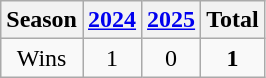<table class="wikitable">
<tr>
<th>Season</th>
<th><a href='#'>2024</a></th>
<th><a href='#'>2025</a></th>
<th>Total</th>
</tr>
<tr align=center>
<td>Wins</td>
<td>1</td>
<td>0</td>
<td><strong>1</strong></td>
</tr>
</table>
